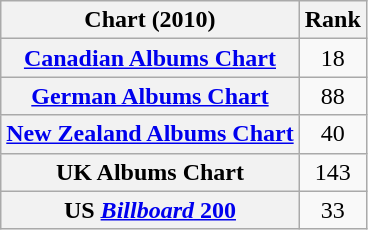<table class="wikitable sortable plainrowheaders">
<tr>
<th scope="col">Chart (2010)</th>
<th scope="col">Rank</th>
</tr>
<tr>
<th scope="row"><a href='#'>Canadian Albums Chart</a></th>
<td style="text-align:center;">18</td>
</tr>
<tr>
<th scope="row"><a href='#'>German Albums Chart</a></th>
<td style="text-align:center;">88</td>
</tr>
<tr>
<th scope="row"><a href='#'>New Zealand Albums Chart</a></th>
<td style="text-align:center;">40</td>
</tr>
<tr>
<th scope="row">UK Albums Chart</th>
<td style="text-align:center;">143</td>
</tr>
<tr>
<th scope="row">US <a href='#'><em>Billboard</em> 200</a></th>
<td style="text-align:center;">33</td>
</tr>
</table>
